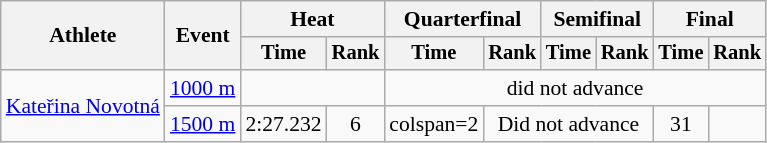<table class="wikitable" style="font-size:90%">
<tr>
<th rowspan=2>Athlete</th>
<th rowspan=2>Event</th>
<th colspan=2>Heat</th>
<th colspan=2>Quarterfinal</th>
<th colspan=2>Semifinal</th>
<th colspan=2>Final</th>
</tr>
<tr style="font-size:95%">
<th>Time</th>
<th>Rank</th>
<th>Time</th>
<th>Rank</th>
<th>Time</th>
<th>Rank</th>
<th>Time</th>
<th>Rank</th>
</tr>
<tr align=center>
<td align=left rowspan=2><a href='#'>Kateřina Novotná</a></td>
<td align=left><a href='#'>1000 m</a></td>
<td colspan=2></td>
<td colspan=6>did not advance</td>
</tr>
<tr align=center>
<td align=left><a href='#'>1500 m</a></td>
<td>2:27.232</td>
<td>6</td>
<td>colspan=2 </td>
<td colspan=3>Did not advance</td>
<td>31</td>
</tr>
</table>
